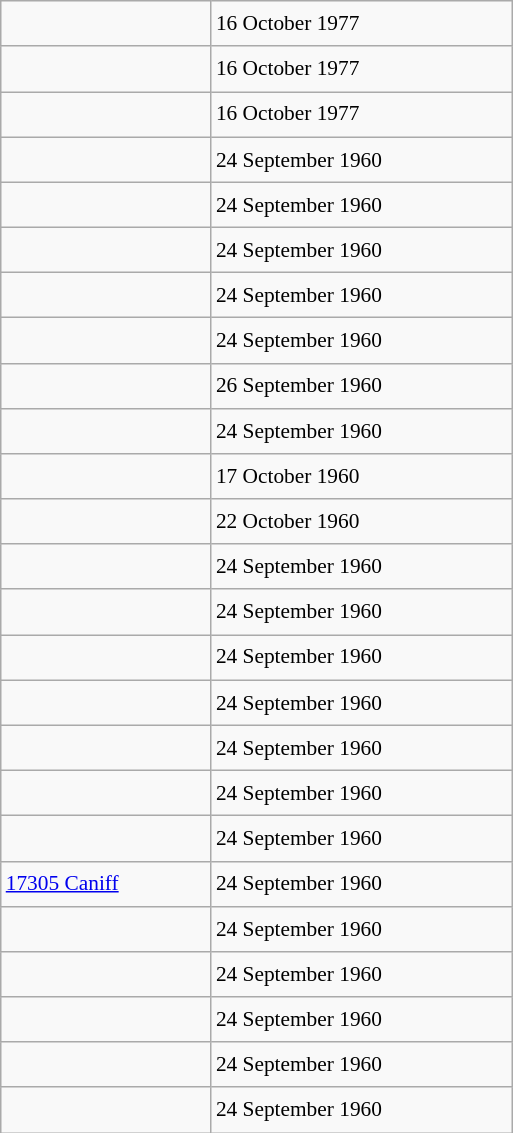<table class="wikitable" style="font-size: 89%; float: left; width: 24em; margin-right: 1em; line-height: 1.65em">
<tr>
<td></td>
<td>16 October 1977</td>
</tr>
<tr>
<td></td>
<td>16 October 1977</td>
</tr>
<tr>
<td></td>
<td>16 October 1977</td>
</tr>
<tr>
<td></td>
<td>24 September 1960</td>
</tr>
<tr>
<td></td>
<td>24 September 1960</td>
</tr>
<tr>
<td></td>
<td>24 September 1960</td>
</tr>
<tr>
<td></td>
<td>24 September 1960</td>
</tr>
<tr>
<td></td>
<td>24 September 1960</td>
</tr>
<tr>
<td></td>
<td>26 September 1960</td>
</tr>
<tr>
<td></td>
<td>24 September 1960</td>
</tr>
<tr>
<td></td>
<td>17 October 1960</td>
</tr>
<tr>
<td></td>
<td>22 October 1960</td>
</tr>
<tr>
<td></td>
<td>24 September 1960</td>
</tr>
<tr>
<td></td>
<td>24 September 1960</td>
</tr>
<tr>
<td></td>
<td>24 September 1960</td>
</tr>
<tr>
<td></td>
<td>24 September 1960</td>
</tr>
<tr>
<td></td>
<td>24 September 1960</td>
</tr>
<tr>
<td></td>
<td>24 September 1960</td>
</tr>
<tr>
<td></td>
<td>24 September 1960</td>
</tr>
<tr>
<td><a href='#'>17305 Caniff</a></td>
<td>24 September 1960</td>
</tr>
<tr>
<td></td>
<td>24 September 1960</td>
</tr>
<tr>
<td></td>
<td>24 September 1960</td>
</tr>
<tr>
<td></td>
<td>24 September 1960</td>
</tr>
<tr>
<td></td>
<td>24 September 1960</td>
</tr>
<tr>
<td></td>
<td>24 September 1960</td>
</tr>
</table>
